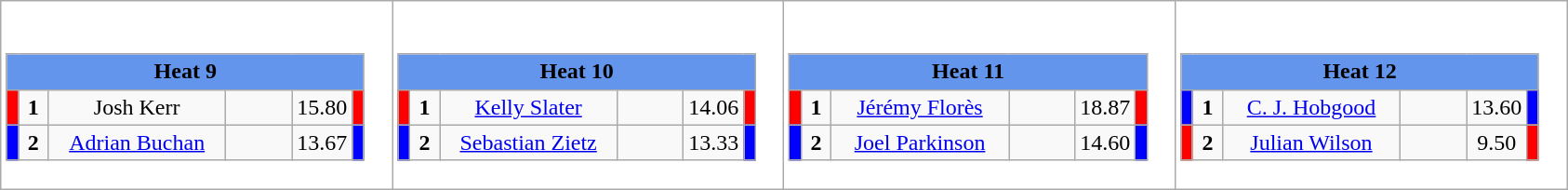<table class="wikitable" style="background:#fff;">
<tr>
<td><div><br><table class="wikitable">
<tr>
<td colspan="6"  style="text-align:center; background:#6495ed;"><strong>Heat 9</strong></td>
</tr>
<tr>
<td style="width:01px; background: #f00;"></td>
<td style="width:14px; text-align:center;"><strong>1</strong></td>
<td style="width:120px; text-align:center;">Josh Kerr</td>
<td style="width:40px; text-align:center;"></td>
<td style="width:20px; text-align:center;">15.80</td>
<td style="width:01px; background: #f00;"></td>
</tr>
<tr>
<td style="width:01px; background: #00f;"></td>
<td style="width:14px; text-align:center;"><strong>2</strong></td>
<td style="width:120px; text-align:center;"><a href='#'>Adrian Buchan</a></td>
<td style="width:40px; text-align:center;"></td>
<td style="width:20px; text-align:center;">13.67</td>
<td style="width:01px; background: #00f;"></td>
</tr>
</table>
</div></td>
<td><div><br><table class="wikitable">
<tr>
<td colspan="6"  style="text-align:center; background:#6495ed;"><strong>Heat 10</strong></td>
</tr>
<tr>
<td style="width:01px; background: #f00;"></td>
<td style="width:14px; text-align:center;"><strong>1</strong></td>
<td style="width:120px; text-align:center;"><a href='#'>Kelly Slater</a></td>
<td style="width:40px; text-align:center;"></td>
<td style="width:20px; text-align:center;">14.06</td>
<td style="width:01px; background: #f00;"></td>
</tr>
<tr>
<td style="width:01px; background: #00f;"></td>
<td style="width:14px; text-align:center;"><strong>2</strong></td>
<td style="width:120px; text-align:center;"><a href='#'>Sebastian Zietz</a></td>
<td style="width:40px; text-align:center;"></td>
<td style="width:20px; text-align:center;">13.33</td>
<td style="width:01px; background: #00f;"></td>
</tr>
</table>
</div></td>
<td><div><br><table class="wikitable">
<tr>
<td colspan="6"  style="text-align:center; background:#6495ed;"><strong>Heat 11</strong></td>
</tr>
<tr>
<td style="width:01px; background: #f00;"></td>
<td style="width:14px; text-align:center;"><strong>1</strong></td>
<td style="width:120px; text-align:center;"><a href='#'>Jérémy Florès</a></td>
<td style="width:40px; text-align:center;"></td>
<td style="width:20px; text-align:center;">18.87</td>
<td style="width:01px; background: #f00;"></td>
</tr>
<tr>
<td style="width:01px; background: #00f;"></td>
<td style="width:14px; text-align:center;"><strong>2</strong></td>
<td style="width:120px; text-align:center;"><a href='#'>Joel Parkinson</a></td>
<td style="width:40px; text-align:center;"></td>
<td style="width:20px; text-align:center;">14.60</td>
<td style="width:01px; background: #00f;"></td>
</tr>
</table>
</div></td>
<td><div><br><table class="wikitable">
<tr>
<td colspan="6"  style="text-align:center; background:#6495ed;"><strong>Heat 12</strong></td>
</tr>
<tr>
<td style="width:01px; background: #00f;"></td>
<td style="width:14px; text-align:center;"><strong>1</strong></td>
<td style="width:120px; text-align:center;"><a href='#'>C. J. Hobgood</a></td>
<td style="width:40px; text-align:center;"></td>
<td style="width:20px; text-align:center;">13.60</td>
<td style="width:01px; background: #00f;"></td>
</tr>
<tr>
<td style="width:01px; background: #f00;"></td>
<td style="width:14px; text-align:center;"><strong>2</strong></td>
<td style="width:120px; text-align:center;"><a href='#'>Julian Wilson</a></td>
<td style="width:40px; text-align:center;"></td>
<td style="width:20px; text-align:center;">9.50</td>
<td style="width:01px; background: #f00;"></td>
</tr>
</table>
</div></td>
</tr>
</table>
